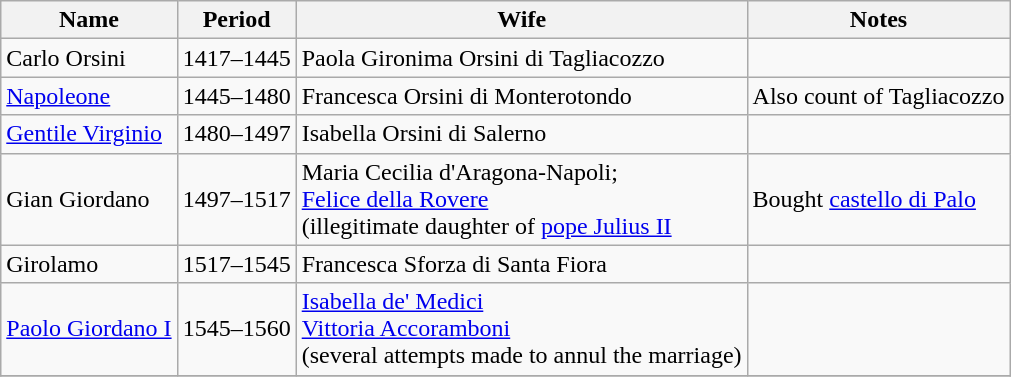<table class="wikitable">
<tr>
<th>Name</th>
<th>Period</th>
<th>Wife</th>
<th>Notes</th>
</tr>
<tr>
<td>Carlo Orsini</td>
<td>1417–1445</td>
<td>Paola Gironima Orsini di Tagliacozzo</td>
<td></td>
</tr>
<tr>
<td><a href='#'>Napoleone</a></td>
<td>1445–1480</td>
<td>Francesca Orsini di Monterotondo</td>
<td>Also count of Tagliacozzo</td>
</tr>
<tr>
<td><a href='#'>Gentile Virginio</a></td>
<td>1480–1497</td>
<td>Isabella Orsini di Salerno</td>
<td></td>
</tr>
<tr>
<td>Gian Giordano</td>
<td>1497–1517</td>
<td>Maria Cecilia d'Aragona-Napoli;<br><a href='#'>Felice della Rovere</a> <br>(illegitimate daughter of <a href='#'>pope Julius II</a></td>
<td>Bought <a href='#'>castello di Palo</a></td>
</tr>
<tr>
<td>Girolamo</td>
<td>1517–1545</td>
<td>Francesca Sforza di Santa Fiora</td>
<td></td>
</tr>
<tr>
<td><a href='#'>Paolo Giordano I</a></td>
<td>1545–1560</td>
<td><a href='#'>Isabella de' Medici</a><br><a href='#'>Vittoria Accoramboni</a> <br>(several attempts made to annul the marriage)</td>
<td></td>
</tr>
<tr>
</tr>
</table>
